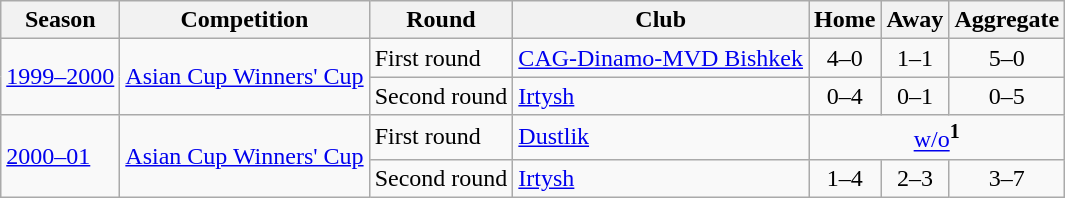<table class="wikitable">
<tr>
<th>Season</th>
<th>Competition</th>
<th>Round</th>
<th>Club</th>
<th>Home</th>
<th>Away</th>
<th>Aggregate</th>
</tr>
<tr>
<td rowspan="2"><a href='#'>1999–2000</a></td>
<td rowspan="2"><a href='#'>Asian Cup Winners' Cup</a></td>
<td rowspan="1">First round</td>
<td> <a href='#'>CAG-Dinamo-MVD Bishkek</a></td>
<td align=center>4–0</td>
<td align=center>1–1</td>
<td align=center>5–0</td>
</tr>
<tr>
<td rowspan="1">Second round</td>
<td> <a href='#'>Irtysh</a></td>
<td align=center>0–4</td>
<td align=center>0–1</td>
<td align=center>0–5</td>
</tr>
<tr>
<td rowspan="2"><a href='#'>2000–01</a></td>
<td rowspan="2"><a href='#'>Asian Cup Winners' Cup</a></td>
<td rowspan="1">First round</td>
<td> <a href='#'>Dustlik</a></td>
<td colspan=3; style="text-align:center;"><a href='#'>w/o</a><sup><strong>1</strong></sup></td>
</tr>
<tr>
<td rowspan="1">Second round</td>
<td> <a href='#'>Irtysh</a></td>
<td align=center>1–4</td>
<td align=center>2–3</td>
<td align=center>3–7</td>
</tr>
</table>
